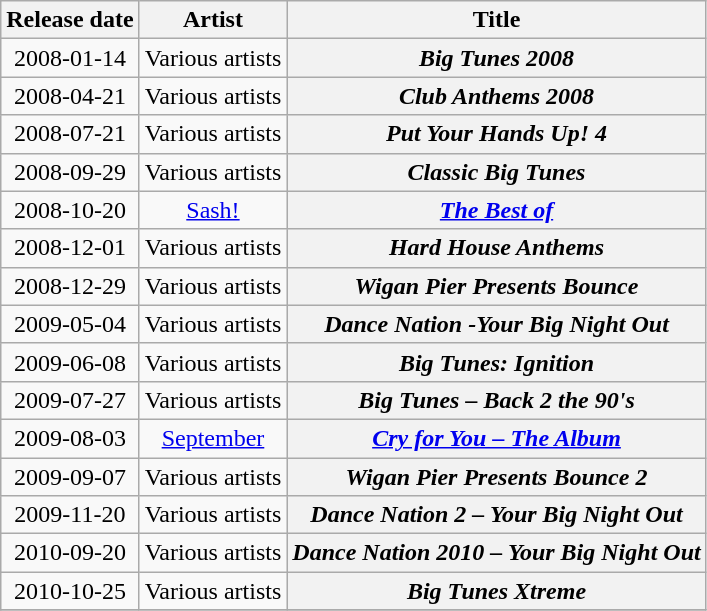<table class="wikitable plainrowheaders" style="text-align:center;">
<tr>
<th>Release date</th>
<th>Artist</th>
<th>Title</th>
</tr>
<tr>
<td align="center">2008-01-14</td>
<td>Various artists</td>
<th scope="row"><em>Big Tunes 2008</em></th>
</tr>
<tr>
<td align="center">2008-04-21</td>
<td>Various artists</td>
<th scope="row"><em>Club Anthems 2008</em></th>
</tr>
<tr>
<td align="center">2008-07-21</td>
<td>Various artists</td>
<th scope="row"><em>Put Your Hands Up! 4</em></th>
</tr>
<tr>
<td align="center">2008-09-29</td>
<td>Various artists</td>
<th scope="row"><em>Classic Big Tunes</em></th>
</tr>
<tr>
<td align="center">2008-10-20</td>
<td><a href='#'>Sash!</a></td>
<th scope="row"><em><a href='#'>The Best of</a></em></th>
</tr>
<tr>
<td align="center">2008-12-01</td>
<td>Various artists</td>
<th scope="row"><em>Hard House Anthems</em></th>
</tr>
<tr>
<td align="center">2008-12-29</td>
<td>Various artists</td>
<th scope="row"><em>Wigan Pier Presents Bounce</em></th>
</tr>
<tr>
<td align="center">2009-05-04</td>
<td>Various artists</td>
<th scope="row"><em>Dance Nation -Your Big Night Out</em></th>
</tr>
<tr>
<td align="center">2009-06-08</td>
<td>Various artists</td>
<th scope="row"><em>Big Tunes: Ignition</em></th>
</tr>
<tr>
<td align="center">2009-07-27</td>
<td>Various artists</td>
<th scope="row"><em>Big Tunes – Back 2 the 90's</em></th>
</tr>
<tr>
<td align="center">2009-08-03</td>
<td><a href='#'>September</a></td>
<th scope="row"><em><a href='#'>Cry for You – The Album</a></em></th>
</tr>
<tr>
<td align="center">2009-09-07</td>
<td>Various artists</td>
<th scope="row"><em>Wigan Pier Presents Bounce 2</em></th>
</tr>
<tr>
<td align="center">2009-11-20</td>
<td>Various artists</td>
<th scope="row"><em>Dance Nation 2 – Your Big Night Out</em></th>
</tr>
<tr>
<td align="center">2010-09-20</td>
<td>Various artists</td>
<th scope="row"><em>Dance Nation 2010 – Your Big Night Out</em></th>
</tr>
<tr>
<td align="center">2010-10-25</td>
<td>Various artists</td>
<th scope="row"><em>Big Tunes Xtreme</em></th>
</tr>
<tr>
</tr>
</table>
